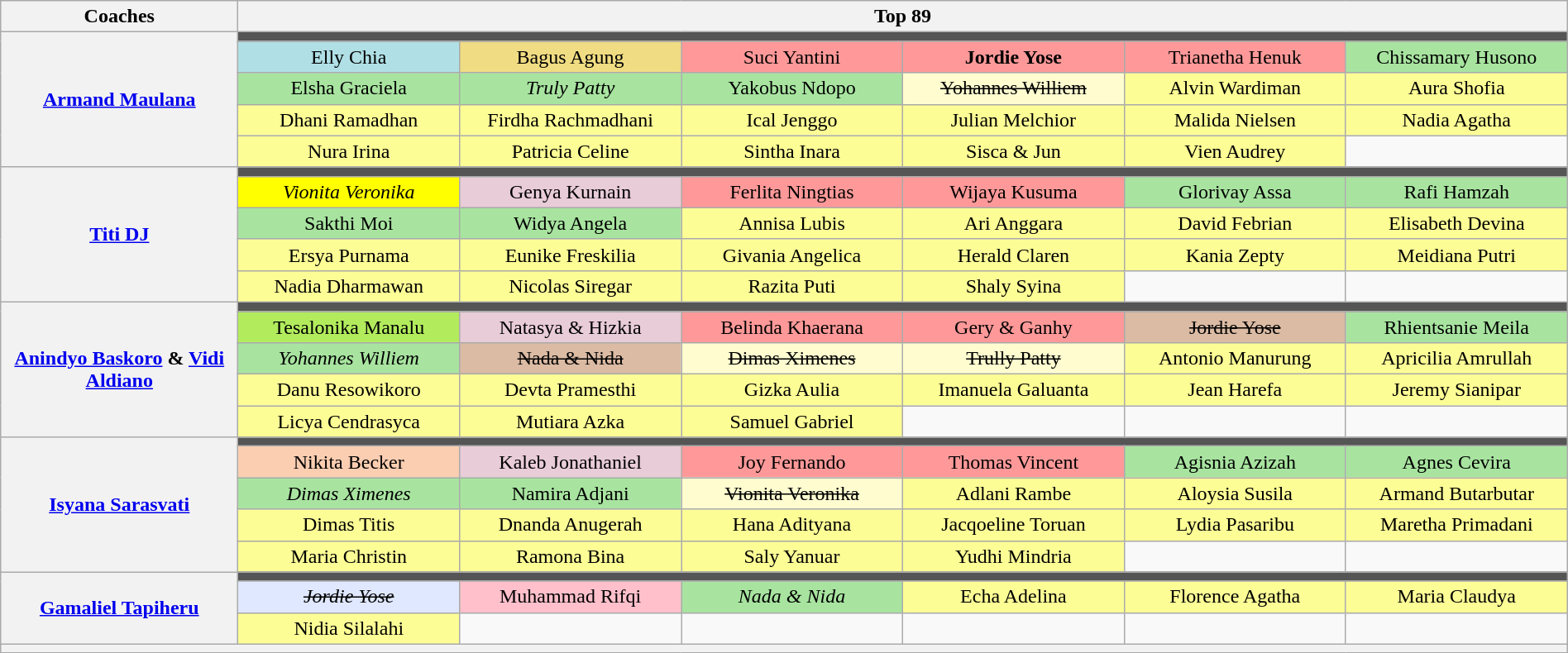<table class="wikitable" style="text-align:center; width:100%;">
<tr>
<th scope="col" style="width:15%;">Coaches</th>
<th colspan="6" scope="col" style="width:85%;">Top 89</th>
</tr>
<tr>
<th rowspan="5"><a href='#'>Armand Maulana</a></th>
<td colspan="6" style="background:#555;"></td>
</tr>
<tr>
<td style="width:14%;" bgcolor="#B0E0E6">Elly Chia</td>
<td style="width:14%;" bgcolor="#F0DC82">Bagus Agung</td>
<td style="width:14%; "bgcolor="#FF9999">Suci Yantini</td>
<td style="width:14%; "bgcolor="#FF9999"><strong>Jordie Yose</strong></td>
<td style="width:14%; "bgcolor="#FF9999">Trianetha Henuk</td>
<td style="width:14%; "bgcolor="#A8E4A0">Chissamary Husono</td>
</tr>
<tr>
<td style="background:#A8E4A0;">Elsha Graciela</td>
<td style="background:#A8E4A0;"><em>Truly Patty</em></td>
<td style="background:#A8E4A0;">Yakobus Ndopo</td>
<td style="background:#FFFDD0;"><s> Yohannes Williem </s></td>
<td style="background:#FDFD96;">Alvin Wardiman</td>
<td style="background:#FDFD96;">Aura Shofia</td>
</tr>
<tr>
<td style="background:#FDFD96;">Dhani Ramadhan</td>
<td style="background:#FDFD96;">Firdha Rachmadhani</td>
<td style="background:#FDFD96;">Ical Jenggo</td>
<td style="background:#FDFD96;">Julian Melchior</td>
<td style="background:#FDFD96;">Malida Nielsen</td>
<td style="background:#FDFD96;">Nadia Agatha</td>
</tr>
<tr>
<td style="background:#FDFD96;">Nura Irina</td>
<td style="background:#FDFD96;">Patricia Celine</td>
<td style="background:#FDFD96;">Sintha Inara</td>
<td style="background:#FDFD96;">Sisca & Jun</td>
<td style="background:#FDFD96;">Vien Audrey</td>
<td></td>
</tr>
<tr>
<th rowspan="5"><a href='#'>Titi DJ</a></th>
<td colspan="6" style="background:#555;"></td>
</tr>
<tr>
<td style="background:yellow;"><em>Vionita Veronika</em></td>
<td style="background:#e8ccd7;">Genya Kurnain</td>
<td style="background:#ff9999;">Ferlita Ningtias</td>
<td style="background:#ff9999;">Wijaya Kusuma</td>
<td style="background:#A8E4A0;">Glorivay Assa</td>
<td style="background:#A8E4A0;">Rafi Hamzah</td>
</tr>
<tr>
<td style="background:#A8E4A0;">Sakthi Moi</td>
<td style="background:#A8E4A0;">Widya Angela</td>
<td style="background:#FDFD96;">Annisa Lubis</td>
<td style="background:#FDFD96;">Ari Anggara</td>
<td style="background:#FDFD96;">David Febrian</td>
<td style="background:#FDFD96;">Elisabeth Devina</td>
</tr>
<tr>
<td style="background:#FDFD96;">Ersya Purnama</td>
<td style="background:#FDFD96;">Eunike Freskilia</td>
<td style="background:#FDFD96;">Givania Angelica</td>
<td style="background:#FDFD96;">Herald Claren</td>
<td style="background:#FDFD96;">Kania Zepty</td>
<td style="background:#FDFD96;">Meidiana Putri</td>
</tr>
<tr>
<td style="background:#FDFD96;">Nadia Dharmawan</td>
<td style="background:#FDFD96;">Nicolas Siregar</td>
<td style="background:#FDFD96;">Razita Puti</td>
<td style="background:#FDFD96;">Shaly Syina</td>
<td></td>
<td></td>
</tr>
<tr>
<th rowspan="5"><a href='#'>Anindyo Baskoro</a> & <a href='#'>Vidi Aldiano</a></th>
<td colspan="6" style="background:#555;"></td>
</tr>
<tr>
<td style="background:#b2ec5d;">Tesalonika Manalu</td>
<td style="background:#e8ccd7;">Natasya & Hizkia</td>
<td style="background:#ff9999;">Belinda Khaerana</td>
<td style="background:#ff9999;">Gery & Ganhy</td>
<td style="background:#dbbba4;"><s> Jordie Yose </s></td>
<td style="background:#A8E4A0;">Rhientsanie Meila</td>
</tr>
<tr>
<td style="background:#A8E4A0;"><em>Yohannes Williem</em></td>
<td style="background:#dbbba4;"><s> Nada & Nida </s></td>
<td style="background:#FFFDD0;"><s> Dimas Ximenes </s></td>
<td style="background:#FFFDD0;"><s> Trully Patty </s></td>
<td style="background:#FDFD96;">Antonio Manurung</td>
<td style="background:#FDFD96;">Apricilia Amrullah</td>
</tr>
<tr>
<td style="background:#FDFD96;">Danu Resowikoro</td>
<td style="background:#FDFD96;">Devta Pramesthi</td>
<td style="background:#FDFD96;">Gizka Aulia</td>
<td style="background:#FDFD96;">Imanuela Galuanta</td>
<td style="background:#FDFD96;">Jean Harefa</td>
<td style="background:#FDFD96;">Jeremy Sianipar</td>
</tr>
<tr>
<td style="background:#FDFD96;">Licya Cendrasyca</td>
<td style="background:#FDFD96;">Mutiara Azka</td>
<td style="background:#FDFD96;">Samuel Gabriel</td>
<td></td>
<td></td>
<td></td>
</tr>
<tr>
<th rowspan="5"><a href='#'>Isyana Sarasvati</a></th>
<td colspan="6" style="background:#555;"></td>
</tr>
<tr>
<td style="background:#fbceb1;">Nikita Becker</td>
<td style="background:#e8ccd7;">Kaleb Jonathaniel</td>
<td style="background:#ff9999;">Joy Fernando</td>
<td style="background:#ff9999;">Thomas Vincent</td>
<td style="background:#A8E4A0;">Agisnia Azizah</td>
<td style="background:#A8E4A0;">Agnes Cevira</td>
</tr>
<tr>
<td style="background:#A8E4A0;"><em>Dimas Ximenes</em></td>
<td style="background:#A8E4A0;">Namira Adjani</td>
<td style="background:#FFFDD0;"><s> Vionita Veronika </s></td>
<td style="background:#FDFD96;">Adlani Rambe</td>
<td style="background:#FDFD96;">Aloysia Susila</td>
<td style="background:#FDFD96;">Armand Butarbutar</td>
</tr>
<tr>
<td style="background:#FDFD96;">Dimas Titis</td>
<td style="background:#FDFD96;">Dnanda Anugerah</td>
<td style="background:#FDFD96;">Hana Adityana</td>
<td style="background:#FDFD96;">Jacqoeline Toruan</td>
<td style="background:#FDFD96;">Lydia Pasaribu</td>
<td style="background:#FDFD96;">Maretha Primadani</td>
</tr>
<tr>
<td style="background:#FDFD96;">Maria Christin</td>
<td style="background:#FDFD96;">Ramona Bina</td>
<td style="background:#FDFD96;">Saly Yanuar</td>
<td style="background:#FDFD96;">Yudhi Mindria</td>
<td></td>
<td></td>
</tr>
<tr>
<th rowspan="3"><a href='#'>Gamaliel Tapiheru</a></th>
<td colspan="7" style="background:#555;"></td>
</tr>
<tr>
<td style="background:#E0E8FF;"><s> <em>Jordie Yose</em> </s></td>
<td style="background:pink;">Muhammad Rifqi</td>
<td style="background:#A8E4A0;"><em>Nada & Nida</em></td>
<td style="background:#FDFD96;">Echa Adelina</td>
<td style="background:#FDFD96;">Florence Agatha</td>
<td style="background:#FDFD96;">Maria Claudya</td>
</tr>
<tr>
<td style="background:#FDFD96;">Nidia Silalahi</td>
<td></td>
<td></td>
<td></td>
<td></td>
<td></td>
</tr>
<tr>
<th style="font-size:90%; line-height:12px;" colspan="8"><small></small></th>
</tr>
</table>
